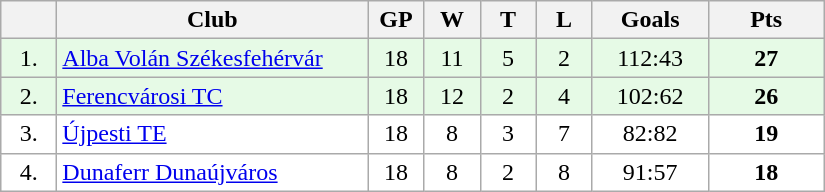<table class="wikitable">
<tr>
<th width="30"></th>
<th width="200">Club</th>
<th width="30">GP</th>
<th width="30">W</th>
<th width="30">T</th>
<th width="30">L</th>
<th width="70">Goals</th>
<th width="70">Pts</th>
</tr>
<tr bgcolor="#e6fae6" align="center">
<td>1.</td>
<td align="left"><a href='#'>Alba Volán Székesfehérvár</a></td>
<td>18</td>
<td>11</td>
<td>5</td>
<td>2</td>
<td>112:43</td>
<td><strong>27</strong></td>
</tr>
<tr bgcolor="#e6fae6" align="center">
<td>2.</td>
<td align="left"><a href='#'>Ferencvárosi TC</a></td>
<td>18</td>
<td>12</td>
<td>2</td>
<td>4</td>
<td>102:62</td>
<td><strong>26</strong></td>
</tr>
<tr bgcolor="#FFFFFF" align="center">
<td>3.</td>
<td align="left"><a href='#'>Újpesti TE</a></td>
<td>18</td>
<td>8</td>
<td>3</td>
<td>7</td>
<td>82:82</td>
<td><strong>19</strong></td>
</tr>
<tr bgcolor="#FFFFFF" align="center">
<td>4.</td>
<td align="left"><a href='#'>Dunaferr Dunaújváros</a></td>
<td>18</td>
<td>8</td>
<td>2</td>
<td>8</td>
<td>91:57</td>
<td><strong>18</strong></td>
</tr>
</table>
